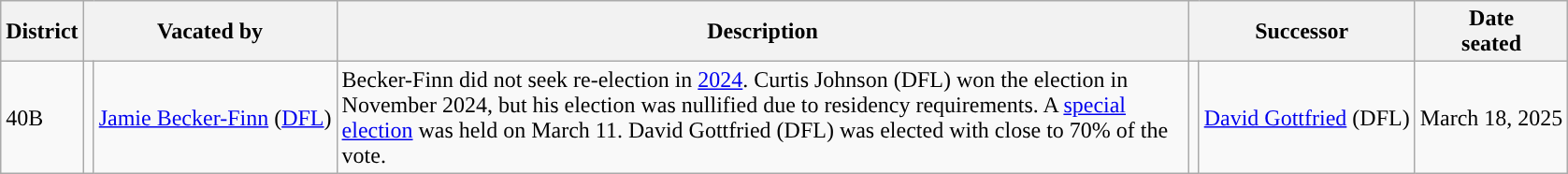<table class="wikitable">
<tr>
<th>District</th>
<th colspan="2">Vacated by</th>
<th style="width:600px">Description</th>
<th colspan="2">Successor</th>
<th>Date <br>seated</th>
</tr>
<tr>
<td>40B</td>
<td style="background:"></td>
<td><a href='#'>Jamie Becker-Finn</a> (<a href='#'>DFL</a>)<br></td>
<td>Becker-Finn did not seek re-election in <a href='#'>2024</a>. Curtis Johnson (DFL) won the election in November 2024, but his election was nullified due to residency requirements. A <a href='#'>special election</a> was held on March 11. David Gottfried (DFL) was elected with close to 70% of the vote.</td>
<td style="background:"></td>
<td><a href='#'>David Gottfried</a> (DFL)</td>
<td>March 18, 2025</td>
</tr>
</table>
